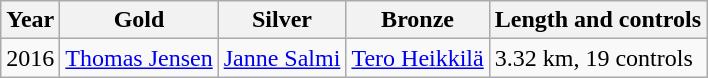<table class="wikitable">
<tr>
<th>Year</th>
<th>Gold</th>
<th>Silver</th>
<th>Bronze</th>
<th>Length and controls</th>
</tr>
<tr>
<td>2016</td>
<td> <a href='#'>Thomas Jensen</a></td>
<td> <a href='#'>Janne Salmi</a></td>
<td> <a href='#'>Tero Heikkilä</a></td>
<td>3.32 km, 19 controls</td>
</tr>
</table>
